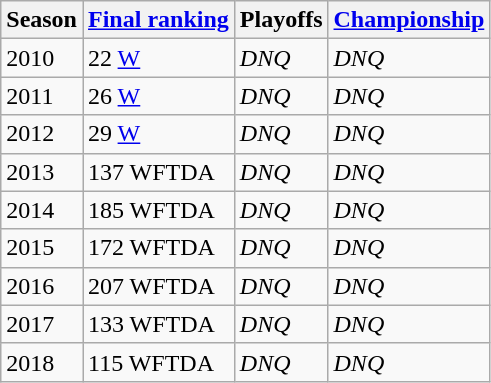<table class="wikitable sortable">
<tr>
<th>Season</th>
<th><a href='#'>Final ranking</a></th>
<th>Playoffs</th>
<th><a href='#'>Championship</a></th>
</tr>
<tr>
<td>2010</td>
<td>22 <a href='#'>W</a></td>
<td><em>DNQ</em></td>
<td><em>DNQ</em></td>
</tr>
<tr>
<td>2011</td>
<td>26 <a href='#'>W</a></td>
<td><em>DNQ</em></td>
<td><em>DNQ</em></td>
</tr>
<tr>
<td>2012</td>
<td>29 <a href='#'>W</a></td>
<td><em>DNQ</em></td>
<td><em>DNQ</em></td>
</tr>
<tr>
<td>2013</td>
<td>137 WFTDA</td>
<td><em>DNQ</em></td>
<td><em>DNQ</em></td>
</tr>
<tr>
<td>2014</td>
<td>185 WFTDA</td>
<td><em>DNQ</em></td>
<td><em>DNQ</em></td>
</tr>
<tr>
<td>2015</td>
<td>172 WFTDA</td>
<td><em>DNQ</em></td>
<td><em>DNQ</em></td>
</tr>
<tr>
<td>2016</td>
<td>207 WFTDA</td>
<td><em>DNQ</em></td>
<td><em>DNQ</em></td>
</tr>
<tr>
<td>2017</td>
<td>133 WFTDA</td>
<td><em>DNQ</em></td>
<td><em>DNQ</em></td>
</tr>
<tr>
<td>2018</td>
<td>115 WFTDA</td>
<td><em>DNQ</em></td>
<td><em>DNQ</em></td>
</tr>
</table>
